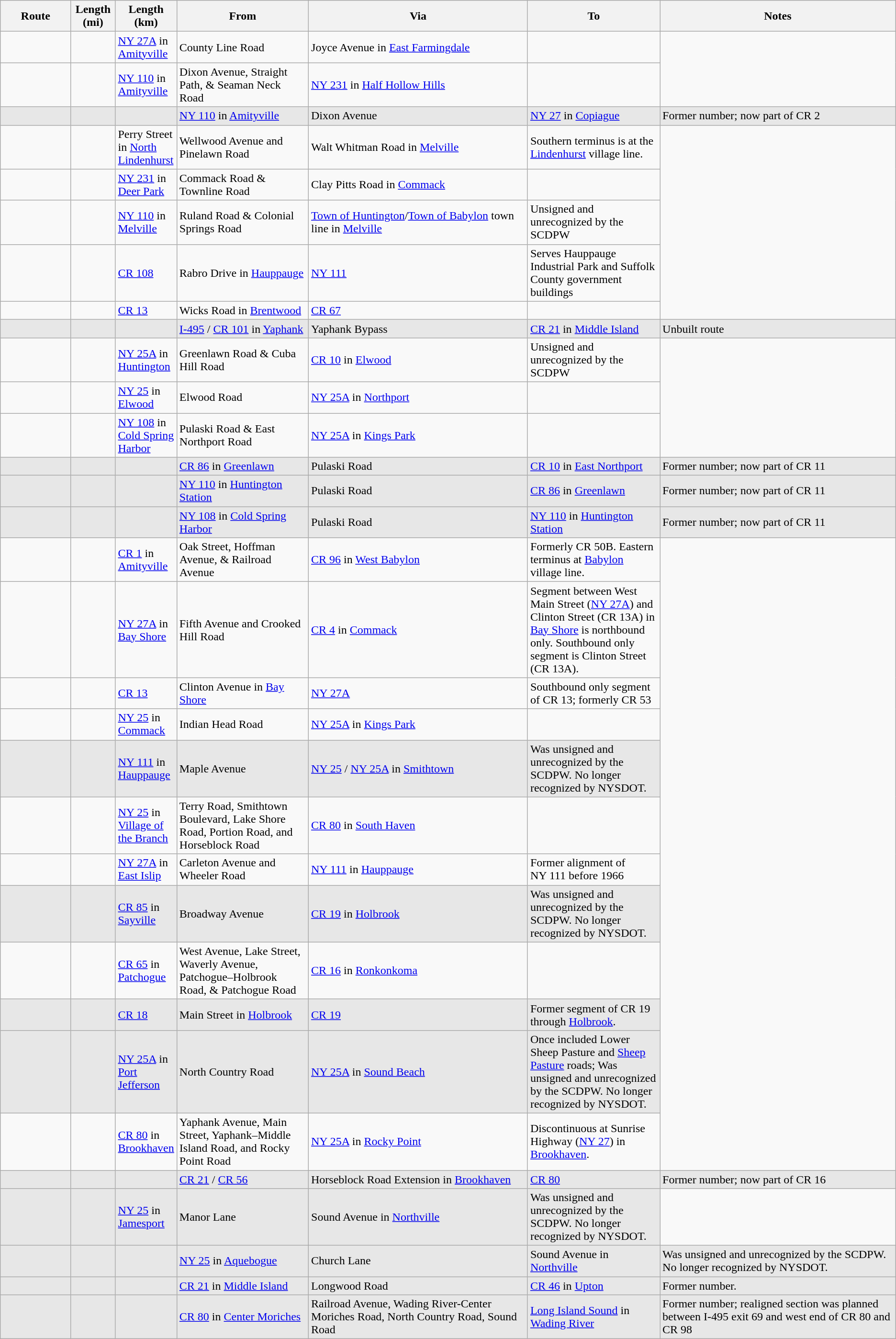<table class="wikitable sortable">
<tr>
<th width=8%>Route</th>
<th width=5%>Length<br>(mi)</th>
<th width=5%>Length<br>(km)</th>
<th width="15%" class="unsortable">From</th>
<th width="25%" class="unsortable">Via</th>
<th width="15%" class="unsortable">To</th>
<th width="27%" class="unsortable">Notes</th>
</tr>
<tr>
<td></td>
<td></td>
<td><a href='#'>NY 27A</a> in <a href='#'>Amityville</a></td>
<td>County Line Road</td>
<td>Joyce Avenue in <a href='#'>East Farmingdale</a></td>
<td></td>
</tr>
<tr>
<td></td>
<td></td>
<td><a href='#'>NY 110</a> in <a href='#'>Amityville</a></td>
<td>Dixon Avenue, Straight Path, & Seaman Neck Road</td>
<td><a href='#'>NY 231</a> in <a href='#'>Half Hollow Hills</a></td>
<td></td>
</tr>
<tr style="background-color:#e7e7e7">
<td></td>
<td></td>
<td></td>
<td><a href='#'>NY 110</a> in <a href='#'>Amityville</a></td>
<td>Dixon Avenue</td>
<td><a href='#'>NY 27</a> in <a href='#'>Copiague</a></td>
<td>Former number; now part of CR 2</td>
</tr>
<tr>
<td></td>
<td></td>
<td>Perry Street in <a href='#'>North Lindenhurst</a></td>
<td>Wellwood Avenue and Pinelawn Road</td>
<td>Walt Whitman Road in <a href='#'>Melville</a></td>
<td>Southern terminus is at the <a href='#'>Lindenhurst</a> village line.</td>
</tr>
<tr>
<td></td>
<td></td>
<td><a href='#'>NY 231</a> in <a href='#'>Deer Park</a></td>
<td>Commack Road & Townline Road</td>
<td>Clay Pitts Road in <a href='#'>Commack</a></td>
<td></td>
</tr>
<tr>
<td></td>
<td></td>
<td><a href='#'>NY 110</a> in <a href='#'>Melville</a></td>
<td>Ruland Road & Colonial Springs Road</td>
<td><a href='#'>Town of Huntington</a>/<a href='#'>Town of Babylon</a> town line in <a href='#'>Melville</a></td>
<td>Unsigned and unrecognized by the SCDPW</td>
</tr>
<tr>
<td></td>
<td></td>
<td><a href='#'>CR 108</a></td>
<td>Rabro Drive in <a href='#'>Hauppauge</a></td>
<td><a href='#'>NY 111</a></td>
<td>Serves Hauppauge Industrial Park and Suffolk County government buildings </td>
</tr>
<tr>
<td></td>
<td></td>
<td><a href='#'>CR 13</a></td>
<td>Wicks Road in <a href='#'>Brentwood</a></td>
<td><a href='#'>CR 67</a></td>
<td></td>
</tr>
<tr style="background-color:#e7e7e7">
<td></td>
<td></td>
<td></td>
<td><a href='#'>I-495</a> / <a href='#'>CR 101</a> in <a href='#'>Yaphank</a></td>
<td>Yaphank Bypass</td>
<td><a href='#'>CR 21</a> in <a href='#'>Middle Island</a></td>
<td>Unbuilt route</td>
</tr>
<tr>
<td></td>
<td></td>
<td><a href='#'>NY 25A</a> in <a href='#'>Huntington</a></td>
<td>Greenlawn Road & Cuba Hill Road</td>
<td><a href='#'>CR 10</a> in <a href='#'>Elwood</a></td>
<td>Unsigned and unrecognized by the SCDPW</td>
</tr>
<tr>
<td></td>
<td></td>
<td><a href='#'>NY 25</a> in <a href='#'>Elwood</a></td>
<td>Elwood Road</td>
<td><a href='#'>NY 25A</a> in <a href='#'>Northport</a></td>
<td></td>
</tr>
<tr>
<td></td>
<td></td>
<td><a href='#'>NY 108</a> in <a href='#'>Cold Spring Harbor</a></td>
<td>Pulaski Road & East Northport Road</td>
<td><a href='#'>NY 25A</a> in <a href='#'>Kings Park</a></td>
<td></td>
</tr>
<tr style="background-color:#e7e7e7">
<td></td>
<td></td>
<td></td>
<td><a href='#'>CR 86</a> in <a href='#'>Greenlawn</a></td>
<td>Pulaski Road</td>
<td><a href='#'>CR 10</a> in <a href='#'>East Northport</a></td>
<td>Former number; now part of CR 11</td>
</tr>
<tr style="background-color:#e7e7e7">
<td></td>
<td></td>
<td></td>
<td><a href='#'>NY 110</a> in <a href='#'>Huntington Station</a></td>
<td>Pulaski Road</td>
<td><a href='#'>CR 86</a> in <a href='#'>Greenlawn</a></td>
<td>Former number; now part of CR 11</td>
</tr>
<tr style="background-color:#e7e7e7">
<td></td>
<td></td>
<td></td>
<td><a href='#'>NY 108</a> in <a href='#'>Cold Spring Harbor</a></td>
<td>Pulaski Road</td>
<td><a href='#'>NY 110</a> in <a href='#'>Huntington Station</a></td>
<td>Former number; now part of CR 11</td>
</tr>
<tr>
<td></td>
<td></td>
<td><a href='#'>CR 1</a> in <a href='#'>Amityville</a></td>
<td>Oak Street, Hoffman Avenue, & Railroad Avenue</td>
<td><a href='#'>CR 96</a> in <a href='#'>West Babylon</a></td>
<td>Formerly CR 50B. Eastern terminus at <a href='#'>Babylon</a> village line.</td>
</tr>
<tr>
<td></td>
<td></td>
<td><a href='#'>NY 27A</a> in <a href='#'>Bay Shore</a></td>
<td>Fifth Avenue and Crooked Hill Road</td>
<td><a href='#'>CR 4</a> in <a href='#'>Commack</a></td>
<td>Segment between West Main Street (<a href='#'>NY&nbsp;27A</a>) and Clinton Street (CR 13A) in <a href='#'>Bay Shore</a> is northbound only. Southbound only segment is Clinton Street (CR 13A).</td>
</tr>
<tr>
<td></td>
<td></td>
<td><a href='#'>CR 13</a></td>
<td>Clinton Avenue in <a href='#'>Bay Shore</a></td>
<td><a href='#'>NY 27A</a></td>
<td>Southbound only segment of CR 13; formerly CR 53</td>
</tr>
<tr>
<td></td>
<td></td>
<td><a href='#'>NY 25</a> in <a href='#'>Commack</a></td>
<td>Indian Head Road</td>
<td><a href='#'>NY 25A</a> in <a href='#'>Kings Park</a></td>
<td></td>
</tr>
<tr style="background-color:#e7e7e7">
<td></td>
<td></td>
<td><a href='#'>NY 111</a> in <a href='#'>Hauppauge</a></td>
<td>Maple Avenue</td>
<td><a href='#'>NY 25</a> / <a href='#'>NY 25A</a> in <a href='#'>Smithtown</a></td>
<td>Was unsigned and unrecognized by the SCDPW. No longer recognized by NYSDOT.</td>
</tr>
<tr>
<td></td>
<td></td>
<td><a href='#'>NY 25</a> in <a href='#'>Village of the Branch</a></td>
<td>Terry Road, Smithtown Boulevard, Lake Shore Road, Portion Road, and Horseblock Road</td>
<td><a href='#'>CR 80</a> in <a href='#'>South Haven</a></td>
<td></td>
</tr>
<tr>
<td></td>
<td></td>
<td><a href='#'>NY 27A</a> in <a href='#'>East Islip</a></td>
<td>Carleton Avenue and Wheeler Road</td>
<td><a href='#'>NY 111</a> in <a href='#'>Hauppauge</a></td>
<td>Former alignment of NY 111 before 1966</td>
</tr>
<tr style="background-color:#e7e7e7">
<td></td>
<td></td>
<td><a href='#'>CR 85</a> in <a href='#'>Sayville</a></td>
<td>Broadway Avenue</td>
<td><a href='#'>CR 19</a> in <a href='#'>Holbrook</a></td>
<td>Was unsigned and unrecognized by the SCDPW. No longer recognized by NYSDOT.</td>
</tr>
<tr>
<td></td>
<td></td>
<td><a href='#'>CR 65</a> in <a href='#'>Patchogue</a></td>
<td>West Avenue, Lake Street, Waverly Avenue, Patchogue–Holbrook Road, & Patchogue Road</td>
<td><a href='#'>CR 16</a> in <a href='#'>Ronkonkoma</a></td>
<td></td>
</tr>
<tr style="background-color:#e7e7e7">
<td></td>
<td></td>
<td><a href='#'>CR 18</a></td>
<td>Main Street in <a href='#'>Holbrook</a></td>
<td><a href='#'>CR 19</a></td>
<td>Former segment of CR 19 through <a href='#'>Holbrook</a>.</td>
</tr>
<tr style="background-color:#e7e7e7">
<td></td>
<td></td>
<td><a href='#'>NY 25A</a> in <a href='#'>Port Jefferson</a></td>
<td>North Country Road</td>
<td><a href='#'>NY 25A</a> in <a href='#'>Sound Beach</a></td>
<td>Once included Lower Sheep Pasture and <a href='#'>Sheep Pasture</a> roads; Was unsigned and unrecognized by the SCDPW. No longer recognized by NYSDOT.</td>
</tr>
<tr>
<td></td>
<td></td>
<td><a href='#'>CR 80</a> in <a href='#'>Brookhaven</a></td>
<td>Yaphank Avenue, Main Street, Yaphank–Middle Island Road, and Rocky Point Road</td>
<td><a href='#'>NY 25A</a> in <a href='#'>Rocky Point</a></td>
<td>Discontinuous at Sunrise Highway (<a href='#'>NY&nbsp;27</a>) in <a href='#'>Brookhaven</a>.</td>
</tr>
<tr style="background-color:#e7e7e7">
<td></td>
<td></td>
<td></td>
<td><a href='#'>CR 21</a> / <a href='#'>CR 56</a></td>
<td>Horseblock Road Extension in <a href='#'>Brookhaven</a></td>
<td><a href='#'>CR 80</a></td>
<td>Former number; now part of CR 16</td>
</tr>
<tr style="background-color:#e7e7e7">
<td></td>
<td></td>
<td><a href='#'>NY 25</a> in <a href='#'>Jamesport</a></td>
<td>Manor Lane</td>
<td>Sound Avenue in <a href='#'>Northville</a></td>
<td>Was unsigned and unrecognized by the SCDPW. No longer recognized by NYSDOT.</td>
</tr>
<tr style="background-color:#e7e7e7">
<td></td>
<td></td>
<td></td>
<td><a href='#'>NY 25</a> in <a href='#'>Aquebogue</a></td>
<td>Church Lane</td>
<td>Sound Avenue in <a href='#'>Northville</a></td>
<td>Was unsigned and unrecognized by the SCDPW. No longer recognized by NYSDOT.</td>
</tr>
<tr style="background-color:#e7e7e7">
<td></td>
<td></td>
<td></td>
<td><a href='#'>CR 21</a> in <a href='#'>Middle Island</a></td>
<td>Longwood Road</td>
<td><a href='#'>CR 46</a> in <a href='#'>Upton</a></td>
<td>Former number.</td>
</tr>
<tr style="background-color:#e7e7e7">
<td></td>
<td></td>
<td></td>
<td><a href='#'>CR 80</a> in <a href='#'>Center Moriches</a></td>
<td>Railroad Avenue, Wading River-Center Moriches Road, North Country Road, Sound Road</td>
<td><a href='#'>Long Island Sound</a> in <a href='#'>Wading River</a></td>
<td>Former number; realigned section was planned between I-495 exit 69 and west end of CR 80 and CR 98</td>
</tr>
</table>
